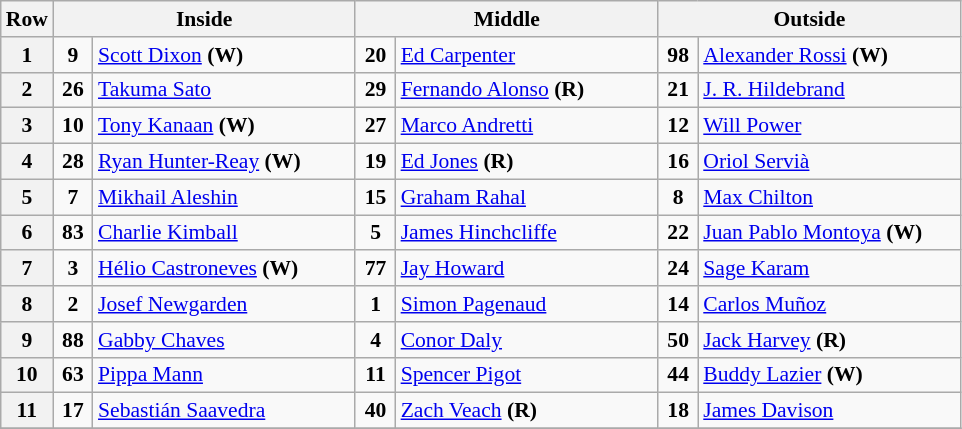<table class="wikitable" style="font-size: 90%;">
<tr>
<th>Row</th>
<th colspan=2 width="195">Inside</th>
<th colspan=2 width="195">Middle</th>
<th colspan=2 width="195">Outside</th>
</tr>
<tr>
<th>1</th>
<td align="center" width="20"><strong>9</strong></td>
<td> <a href='#'>Scott Dixon</a> <strong>(W)</strong></td>
<td align="center" width="20"><strong>20</strong></td>
<td> <a href='#'>Ed Carpenter</a></td>
<td align="center" width="20"><strong>98</strong></td>
<td> <a href='#'>Alexander Rossi</a> <strong>(W)</strong></td>
</tr>
<tr>
<th>2</th>
<td align="center" width="20"><strong>26</strong></td>
<td> <a href='#'>Takuma Sato</a></td>
<td align="center" width="20"><strong>29</strong></td>
<td> <a href='#'>Fernando Alonso</a> <strong>(R)</strong></td>
<td align="center" width="20"><strong>21</strong></td>
<td> <a href='#'>J. R. Hildebrand</a></td>
</tr>
<tr>
<th>3</th>
<td align="center" width="20"><strong>10</strong></td>
<td> <a href='#'>Tony Kanaan</a> <strong>(W)</strong></td>
<td align="center" width="20"><strong>27</strong></td>
<td> <a href='#'>Marco Andretti</a></td>
<td align="center" width="20"><strong>12</strong></td>
<td> <a href='#'>Will Power</a></td>
</tr>
<tr>
<th>4</th>
<td align="center" width="20"><strong>28</strong></td>
<td> <a href='#'>Ryan Hunter-Reay</a> <strong>(W)</strong></td>
<td align="center" width="20"><strong>19</strong></td>
<td> <a href='#'>Ed Jones</a> <strong>(R)</strong></td>
<td align="center" width="20"><strong>16</strong></td>
<td> <a href='#'>Oriol Servià</a></td>
</tr>
<tr>
<th>5</th>
<td align="center" width="20"><strong>7</strong></td>
<td> <a href='#'>Mikhail Aleshin</a></td>
<td align="center" width="20"><strong>15</strong></td>
<td> <a href='#'>Graham Rahal</a></td>
<td align="center" width="20"><strong>8</strong></td>
<td> <a href='#'>Max Chilton</a></td>
</tr>
<tr>
<th>6</th>
<td align="center" width="20"><strong>83</strong></td>
<td> <a href='#'>Charlie Kimball</a></td>
<td align="center" width="20"><strong>5</strong></td>
<td> <a href='#'>James Hinchcliffe</a></td>
<td align="center" width="20"><strong>22</strong></td>
<td> <a href='#'>Juan Pablo Montoya</a> <strong>(W)</strong></td>
</tr>
<tr>
<th>7</th>
<td align="center" width="20"><strong>3</strong></td>
<td> <a href='#'>Hélio Castroneves</a> <strong>(W)</strong></td>
<td align="center" width="20"><strong>77</strong></td>
<td> <a href='#'>Jay Howard</a></td>
<td align="center" width="20"><strong>24</strong></td>
<td> <a href='#'>Sage Karam</a></td>
</tr>
<tr>
<th>8</th>
<td align="center" width="20"><strong>2</strong></td>
<td> <a href='#'>Josef Newgarden</a></td>
<td align="center" width="20"><strong>1</strong></td>
<td> <a href='#'>Simon Pagenaud</a></td>
<td align="center" width="20"><strong>14</strong></td>
<td> <a href='#'>Carlos Muñoz</a></td>
</tr>
<tr>
<th>9</th>
<td align="center" width="20"><strong>88</strong></td>
<td> <a href='#'>Gabby Chaves</a></td>
<td align="center" width="20"><strong>4</strong></td>
<td> <a href='#'>Conor Daly</a></td>
<td align="center" width="20"><strong>50</strong></td>
<td> <a href='#'>Jack Harvey</a> <strong>(R)</strong></td>
</tr>
<tr>
<th>10</th>
<td align="center" width="20"><strong>63</strong></td>
<td> <a href='#'>Pippa Mann</a></td>
<td align="center" width="20"><strong>11</strong></td>
<td> <a href='#'>Spencer Pigot</a></td>
<td align="center" width="20"><strong>44</strong></td>
<td> <a href='#'>Buddy Lazier</a> <strong>(W)</strong></td>
</tr>
<tr>
<th>11</th>
<td align="center" width="20"><strong>17</strong></td>
<td> <a href='#'>Sebastián Saavedra</a></td>
<td align="center" width="20"><strong>40</strong></td>
<td> <a href='#'>Zach Veach</a> <strong>(R)</strong></td>
<td align="center" width="20"><strong>18</strong></td>
<td> <a href='#'>James Davison</a></td>
</tr>
<tr>
</tr>
</table>
